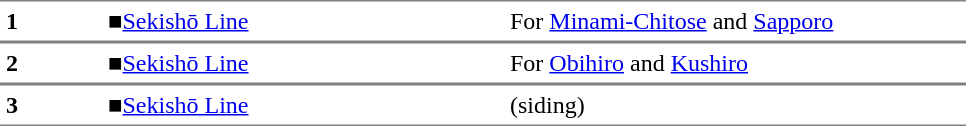<table table border=0 cellspacing=0 cellpadding=4>
<tr>
<td style="border-top:solid 1px gray; border-bottom:solid 1px gray;" width=60 rowspan=1><strong>1</strong></td>
<td style="border-top:solid 1px gray; border-bottom:solid 1px gray;" width=260><span>■</span><a href='#'>Sekishō Line</a></td>
<td style="border-top:solid 1px gray; border-bottom:solid 1px gray;" width=300>For <a href='#'>Minami-Chitose</a> and <a href='#'>Sapporo</a></td>
</tr>
<tr>
<td style="border-top:solid 1px gray; border-bottom:solid 1px gray;" width=60 rowspan=1><strong>2</strong></td>
<td style="border-top:solid 1px gray; border-bottom:solid 1px gray;" width=260><span>■</span><a href='#'>Sekishō Line</a></td>
<td style="border-top:solid 1px gray; border-bottom:solid 1px gray;" width=300>For <a href='#'>Obihiro</a> and <a href='#'>Kushiro</a></td>
</tr>
<tr>
<td style="border-top:solid 1px gray; border-bottom:solid 1px gray;" width=60 rowspan=1><strong>3</strong></td>
<td style="border-top:solid 1px gray; border-bottom:solid 1px gray;" width=260><span>■</span><a href='#'>Sekishō Line</a></td>
<td style="border-top:solid 1px gray; border-bottom:solid 1px gray;" width=300>(siding)</td>
</tr>
</table>
